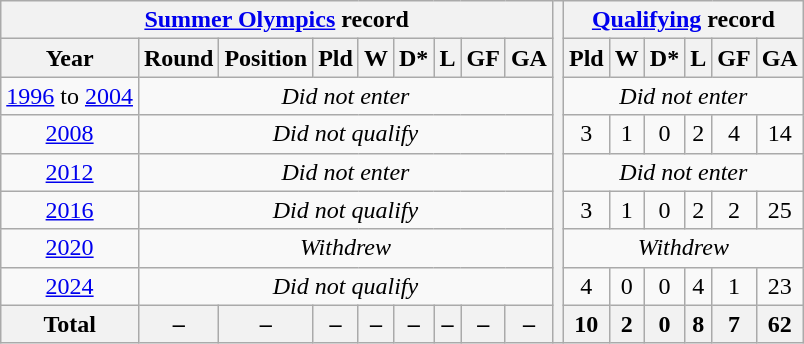<table class="wikitable" style="text-align: center;">
<tr>
<th colspan=9><a href='#'>Summer Olympics</a> record</th>
<th rowspan=12></th>
<th colspan=6><a href='#'>Qualifying</a> record</th>
</tr>
<tr>
<th>Year</th>
<th>Round</th>
<th>Position</th>
<th>Pld</th>
<th>W</th>
<th>D*</th>
<th>L</th>
<th>GF</th>
<th>GA</th>
<th>Pld</th>
<th>W</th>
<th>D*</th>
<th>L</th>
<th>GF</th>
<th>GA</th>
</tr>
<tr>
<td> <a href='#'>1996</a> to  <a href='#'>2004</a></td>
<td colspan=8><em>Did not enter</em></td>
<td colspan=6><em>Did not enter</em></td>
</tr>
<tr>
<td> <a href='#'>2008</a></td>
<td colspan=8><em>Did not qualify</em></td>
<td>3</td>
<td>1</td>
<td>0</td>
<td>2</td>
<td>4</td>
<td>14</td>
</tr>
<tr>
<td> <a href='#'>2012</a></td>
<td colspan=8><em>Did not enter</em></td>
<td colspan=6><em>Did not enter</em></td>
</tr>
<tr>
<td> <a href='#'>2016</a></td>
<td colspan=8><em>Did not qualify</em></td>
<td>3</td>
<td>1</td>
<td>0</td>
<td>2</td>
<td>2</td>
<td>25</td>
</tr>
<tr>
<td> <a href='#'>2020</a></td>
<td colspan=8><em>Withdrew</em></td>
<td colspan=6><em>Withdrew</em></td>
</tr>
<tr>
<td> <a href='#'>2024</a></td>
<td colspan=8><em>Did not qualify</em></td>
<td>4</td>
<td>0</td>
<td>0</td>
<td>4</td>
<td>1</td>
<td>23</td>
</tr>
<tr>
<th>Total</th>
<th>–</th>
<th>–</th>
<th>–</th>
<th>–</th>
<th>–</th>
<th>–</th>
<th>–</th>
<th>–</th>
<th>10</th>
<th>2</th>
<th>0</th>
<th>8</th>
<th>7</th>
<th>62</th>
</tr>
</table>
